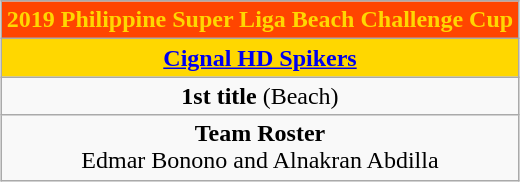<table class=wikitable style="text-align:center; margin:auto;">
<tr>
<th style="background:#FF4500; color:#FFD700;">2019 Philippine Super Liga Beach Challenge Cup</th>
</tr>
<tr bgcolor="gold">
<td><strong><a href='#'>Cignal HD Spikers</a></strong></td>
</tr>
<tr>
<td><strong>1st title</strong> (Beach)</td>
</tr>
<tr>
<td><strong>Team Roster</strong><br>Edmar Bonono and Alnakran Abdilla</td>
</tr>
</table>
